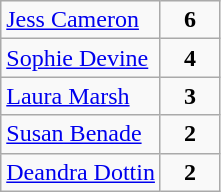<table class="wikitable">
<tr>
<td> <a href='#'>Jess Cameron</a></td>
<td>    <strong>6</strong>   </td>
</tr>
<tr>
<td> <a href='#'>Sophie Devine</a></td>
<td>    <strong>4</strong>   </td>
</tr>
<tr>
<td> <a href='#'>Laura Marsh</a></td>
<td>    <strong>3</strong>   </td>
</tr>
<tr>
<td> <a href='#'>Susan Benade</a></td>
<td>    <strong>2</strong>   </td>
</tr>
<tr>
<td> <a href='#'>Deandra Dottin</a></td>
<td>    <strong>2</strong>   </td>
</tr>
</table>
